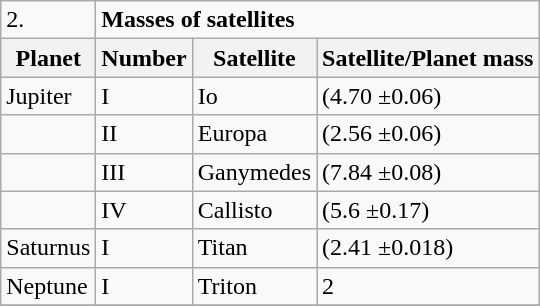<table class="wikitable">
<tr>
<td>2.</td>
<td colspan=3><strong>Masses of satellites</strong></td>
</tr>
<tr>
<th>Planet</th>
<th>Number</th>
<th>Satellite</th>
<th>Satellite/Planet mass</th>
</tr>
<tr>
<td>Jupiter</td>
<td>I</td>
<td>Io</td>
<td>(4.70 ±0.06)</td>
</tr>
<tr>
<td></td>
<td>II</td>
<td>Europa</td>
<td>(2.56 ±0.06)</td>
</tr>
<tr>
<td></td>
<td>III</td>
<td>Ganymedes</td>
<td>(7.84 ±0.08)</td>
</tr>
<tr>
<td></td>
<td>IV</td>
<td>Callisto</td>
<td>(5.6 ±0.17)</td>
</tr>
<tr>
<td>Saturnus</td>
<td>I</td>
<td>Titan</td>
<td>(2.41 ±0.018)</td>
</tr>
<tr>
<td>Neptune</td>
<td>I</td>
<td>Triton</td>
<td>2</td>
</tr>
<tr>
</tr>
</table>
